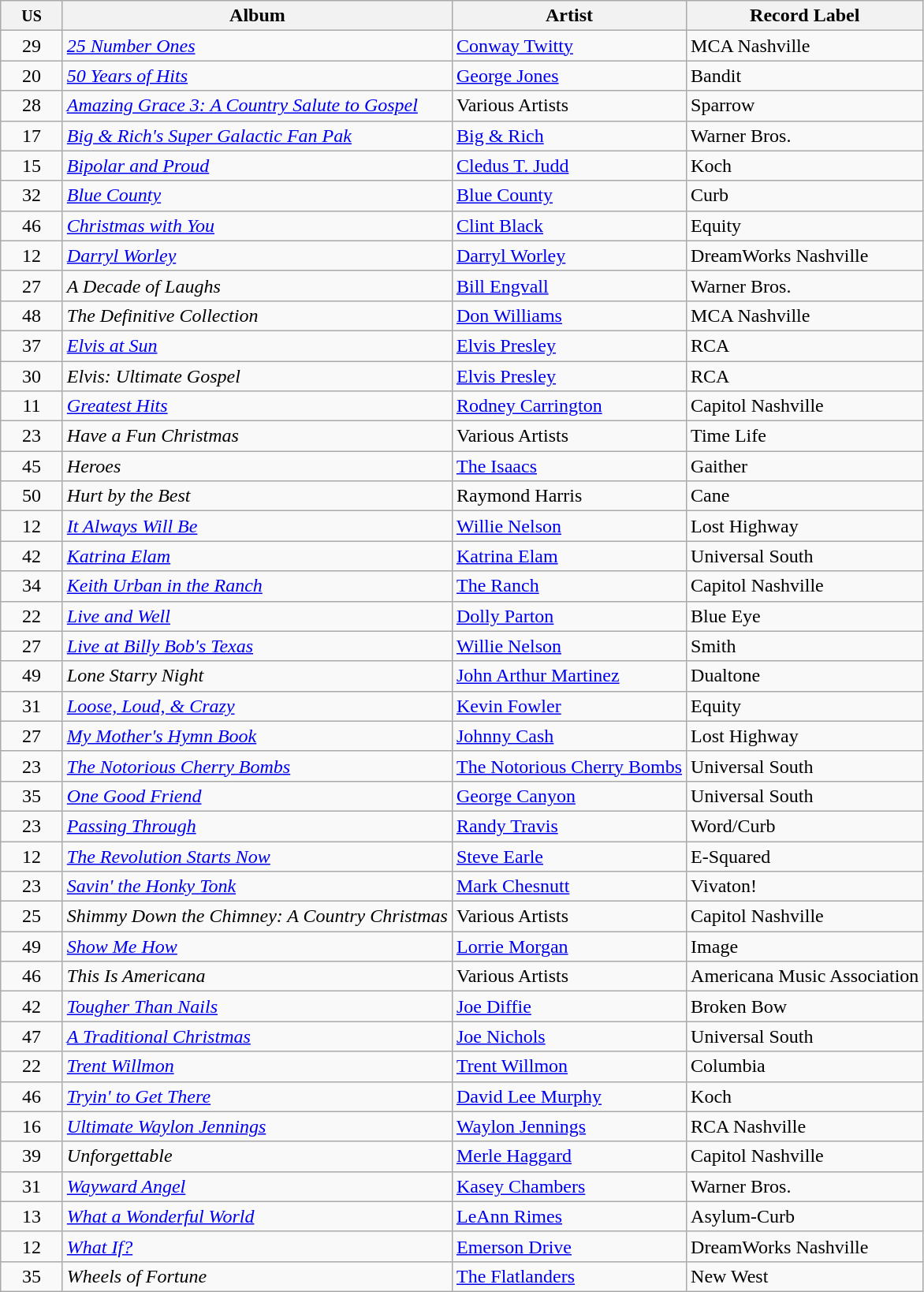<table class="wikitable sortable">
<tr>
<th width=45><small>US</small></th>
<th>Album</th>
<th>Artist</th>
<th>Record Label</th>
</tr>
<tr>
<td align=center>29</td>
<td><em><a href='#'>25 Number Ones</a></em></td>
<td><a href='#'>Conway Twitty</a></td>
<td>MCA Nashville</td>
</tr>
<tr>
<td align=center>20</td>
<td><em><a href='#'>50 Years of Hits</a></em></td>
<td><a href='#'>George Jones</a></td>
<td>Bandit</td>
</tr>
<tr>
<td align=center>28</td>
<td><em><a href='#'>Amazing Grace 3: A Country Salute to Gospel</a></em></td>
<td>Various Artists</td>
<td>Sparrow</td>
</tr>
<tr>
<td align=center>17</td>
<td><em><a href='#'>Big & Rich's Super Galactic Fan Pak</a></em></td>
<td><a href='#'>Big & Rich</a></td>
<td>Warner Bros.</td>
</tr>
<tr>
<td align=center>15</td>
<td><em><a href='#'>Bipolar and Proud</a></em></td>
<td><a href='#'>Cledus T. Judd</a></td>
<td>Koch</td>
</tr>
<tr>
<td align=center>32</td>
<td><em><a href='#'>Blue County</a></em></td>
<td><a href='#'>Blue County</a></td>
<td>Curb</td>
</tr>
<tr>
<td align=center>46</td>
<td><em><a href='#'>Christmas with You</a></em></td>
<td><a href='#'>Clint Black</a></td>
<td>Equity</td>
</tr>
<tr>
<td align=center>12</td>
<td><em><a href='#'>Darryl Worley</a></em></td>
<td><a href='#'>Darryl Worley</a></td>
<td>DreamWorks Nashville</td>
</tr>
<tr>
<td align=center>27</td>
<td><em>A Decade of Laughs</em></td>
<td><a href='#'>Bill Engvall</a></td>
<td>Warner Bros.</td>
</tr>
<tr>
<td align=center>48</td>
<td><em>The Definitive Collection</em></td>
<td><a href='#'>Don Williams</a></td>
<td>MCA Nashville</td>
</tr>
<tr>
<td align=center>37</td>
<td><em><a href='#'>Elvis at Sun</a></em></td>
<td><a href='#'>Elvis Presley</a></td>
<td>RCA</td>
</tr>
<tr>
<td align=center>30</td>
<td><em>Elvis: Ultimate Gospel</em></td>
<td><a href='#'>Elvis Presley</a></td>
<td>RCA</td>
</tr>
<tr>
<td align=center>11</td>
<td><em><a href='#'>Greatest Hits</a></em></td>
<td><a href='#'>Rodney Carrington</a></td>
<td>Capitol Nashville</td>
</tr>
<tr>
<td align=center>23</td>
<td><em>Have a Fun Christmas</em></td>
<td>Various Artists</td>
<td>Time Life</td>
</tr>
<tr>
<td align=center>45</td>
<td><em>Heroes</em></td>
<td><a href='#'>The Isaacs</a></td>
<td>Gaither</td>
</tr>
<tr>
<td align=center>50</td>
<td><em>Hurt by the Best</em></td>
<td>Raymond Harris</td>
<td>Cane</td>
</tr>
<tr>
<td align=center>12</td>
<td><em><a href='#'>It Always Will Be</a></em></td>
<td><a href='#'>Willie Nelson</a></td>
<td>Lost Highway</td>
</tr>
<tr>
<td align=center>42</td>
<td><em><a href='#'>Katrina Elam</a></em></td>
<td><a href='#'>Katrina Elam</a></td>
<td>Universal South</td>
</tr>
<tr>
<td align=center>34</td>
<td><em><a href='#'>Keith Urban in the Ranch</a></em></td>
<td><a href='#'>The Ranch</a></td>
<td>Capitol Nashville</td>
</tr>
<tr>
<td align=center>22</td>
<td><em><a href='#'>Live and Well</a></em></td>
<td><a href='#'>Dolly Parton</a></td>
<td>Blue Eye</td>
</tr>
<tr>
<td align=center>27</td>
<td><em><a href='#'>Live at Billy Bob's Texas</a></em></td>
<td><a href='#'>Willie Nelson</a></td>
<td>Smith</td>
</tr>
<tr>
<td align=center>49</td>
<td><em>Lone Starry Night</em></td>
<td><a href='#'>John Arthur Martinez</a></td>
<td>Dualtone</td>
</tr>
<tr>
<td align=center>31</td>
<td><em><a href='#'>Loose, Loud, & Crazy</a></em></td>
<td><a href='#'>Kevin Fowler</a></td>
<td>Equity</td>
</tr>
<tr>
<td align=center>27</td>
<td><em><a href='#'>My Mother's Hymn Book</a></em></td>
<td><a href='#'>Johnny Cash</a></td>
<td>Lost Highway</td>
</tr>
<tr>
<td align=center>23</td>
<td><em><a href='#'>The Notorious Cherry Bombs</a></em></td>
<td><a href='#'>The Notorious Cherry Bombs</a></td>
<td>Universal South</td>
</tr>
<tr>
<td align=center>35</td>
<td><em><a href='#'>One Good Friend</a></em></td>
<td><a href='#'>George Canyon</a></td>
<td>Universal South</td>
</tr>
<tr>
<td align=center>23</td>
<td><em><a href='#'>Passing Through</a></em></td>
<td><a href='#'>Randy Travis</a></td>
<td>Word/Curb</td>
</tr>
<tr>
<td align=center>12</td>
<td><em><a href='#'>The Revolution Starts Now</a></em></td>
<td><a href='#'>Steve Earle</a></td>
<td>E-Squared</td>
</tr>
<tr>
<td align=center>23</td>
<td><em><a href='#'>Savin' the Honky Tonk</a></em></td>
<td><a href='#'>Mark Chesnutt</a></td>
<td>Vivaton!</td>
</tr>
<tr>
<td align=center>25</td>
<td><em>Shimmy Down the Chimney: A Country Christmas</em></td>
<td>Various Artists</td>
<td>Capitol Nashville</td>
</tr>
<tr>
<td align=center>49</td>
<td><em><a href='#'>Show Me How</a></em></td>
<td><a href='#'>Lorrie Morgan</a></td>
<td>Image</td>
</tr>
<tr>
<td align=center>46</td>
<td><em>This Is Americana</em></td>
<td>Various Artists</td>
<td>Americana Music Association</td>
</tr>
<tr>
<td align=center>42</td>
<td><em><a href='#'>Tougher Than Nails</a></em></td>
<td><a href='#'>Joe Diffie</a></td>
<td>Broken Bow</td>
</tr>
<tr>
<td align=center>47</td>
<td><em><a href='#'>A Traditional Christmas</a></em></td>
<td><a href='#'>Joe Nichols</a></td>
<td>Universal South</td>
</tr>
<tr>
<td align=center>22</td>
<td><em><a href='#'>Trent Willmon</a></em></td>
<td><a href='#'>Trent Willmon</a></td>
<td>Columbia</td>
</tr>
<tr>
<td align=center>46</td>
<td><em><a href='#'>Tryin' to Get There</a></em></td>
<td><a href='#'>David Lee Murphy</a></td>
<td>Koch</td>
</tr>
<tr>
<td align=center>16</td>
<td><em><a href='#'>Ultimate Waylon Jennings</a></em></td>
<td><a href='#'>Waylon Jennings</a></td>
<td>RCA Nashville</td>
</tr>
<tr>
<td align=center>39</td>
<td><em>Unforgettable</em></td>
<td><a href='#'>Merle Haggard</a></td>
<td>Capitol Nashville</td>
</tr>
<tr>
<td align=center>31</td>
<td><em><a href='#'>Wayward Angel</a></em></td>
<td><a href='#'>Kasey Chambers</a></td>
<td>Warner Bros.</td>
</tr>
<tr>
<td align=center>13</td>
<td><em><a href='#'>What a Wonderful World</a></em></td>
<td><a href='#'>LeAnn Rimes</a></td>
<td>Asylum-Curb</td>
</tr>
<tr>
<td align=center>12</td>
<td><em><a href='#'>What If?</a></em></td>
<td><a href='#'>Emerson Drive</a></td>
<td>DreamWorks Nashville</td>
</tr>
<tr>
<td align=center>35</td>
<td><em>Wheels of Fortune</em></td>
<td><a href='#'>The Flatlanders</a></td>
<td>New West</td>
</tr>
</table>
